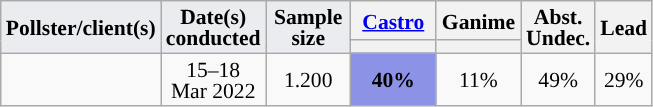<table class="wikitable sortable" style="text-align:center;font-size:90%;line-height:14px;">
<tr>
<td rowspan="2" class="unsortable" style="width:50px;background:#eaecf0;"><strong>Pollster/client(s)</strong></td>
<td rowspan="2" class="unsortable" style="width:50px;background:#eaecf0;"><strong>Date(s) <br>conducted</strong></td>
<td rowspan="2" class="unsortable" style="width:50px;background:#eaecf0;"><strong>Sample <br>size</strong></td>
<th class="unsortable" style="width:50px;"><a href='#'>Castro</a><br></th>
<th class="unsortable" style="width:50px;"><strong>Ganime</strong><br></th>
<th rowspan="2" class="unsortable">Abst.<br>Undec.</th>
<th rowspan="2" data-sort-type="number">Lead</th>
</tr>
<tr>
<th class="sortable" data-sort-type="number" style="background:"></th>
<th class="sortable" data-sort-type="number" style="background:"></th>
</tr>
<tr>
<td></td>
<td>15–18 Mar 2022</td>
<td>1.200</td>
<td style="background:#8c92e6;"><strong>40%</strong></td>
<td>11%</td>
<td>49%</td>
<td style="background:">29%</td>
</tr>
</table>
